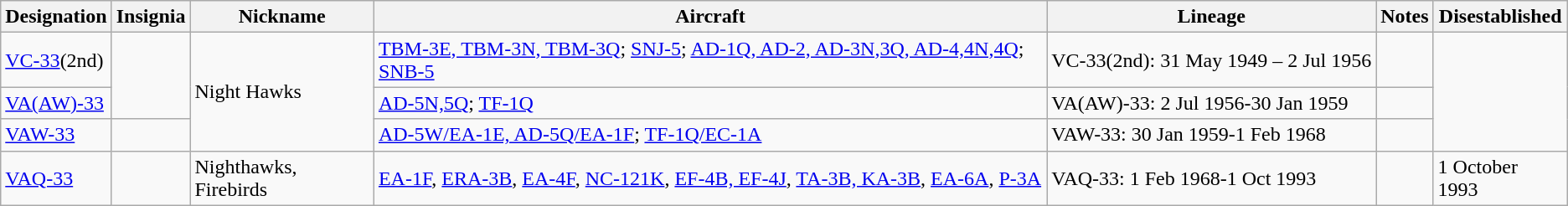<table class="wikitable">
<tr>
<th>Designation</th>
<th>Insignia</th>
<th>Nickname</th>
<th>Aircraft</th>
<th>Lineage</th>
<th>Notes</th>
<th>Disestablished</th>
</tr>
<tr>
<td><a href='#'>VC-33</a>(2nd)</td>
<td Rowspan="2"></td>
<td Rowspan="3">Night Hawks</td>
<td><a href='#'>TBM-3E, TBM-3N, TBM-3Q</a>; <a href='#'>SNJ-5</a>; <a href='#'>AD-1Q, AD-2, AD-3N,3Q, AD-4,4N,4Q</a>; <a href='#'>SNB-5</a></td>
<td style="white-space: nowrap;">VC-33(2nd): 31 May 1949 – 2 Jul 1956</td>
<td></td>
</tr>
<tr>
<td><a href='#'>VA(AW)-33</a></td>
<td><a href='#'>AD-5N,5Q</a>; <a href='#'>TF-1Q</a></td>
<td style="white-space: nowrap;">VA(AW)-33: 2 Jul 1956-30 Jan 1959</td>
<td></td>
</tr>
<tr>
<td><a href='#'>VAW-33</a></td>
<td></td>
<td><a href='#'>AD-5W/EA-1E, AD-5Q/EA-1F</a>; <a href='#'>TF-1Q/EC-1A</a></td>
<td style="white-space: nowrap;">VAW-33: 30 Jan 1959-1 Feb 1968</td>
<td></td>
</tr>
<tr>
<td><a href='#'>VAQ-33</a></td>
<td><br></td>
<td>Nighthawks, Firebirds</td>
<td><a href='#'>EA-1F</a>, <a href='#'>ERA-3B</a>, <a href='#'>EA-4F</a>, <a href='#'>NC-121K</a>, <a href='#'>EF-4B, EF-4J</a>, <a href='#'>TA-3B, KA-3B</a>, <a href='#'>EA-6A</a>, <a href='#'>P-3A</a></td>
<td style="white-space: nowrap;">VAQ-33: 1 Feb 1968-1 Oct 1993</td>
<td></td>
<td>1 October 1993</td>
</tr>
</table>
